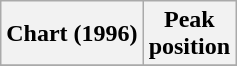<table class="wikitable sortable plainrowheaders" style="text-align:center">
<tr>
<th scope="col">Chart (1996)</th>
<th scope="col">Peak<br>position</th>
</tr>
<tr>
</tr>
</table>
